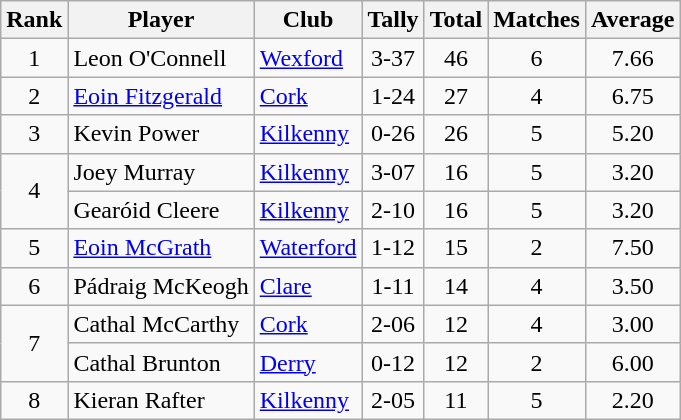<table class="wikitable">
<tr>
<th>Rank</th>
<th>Player</th>
<th>Club</th>
<th>Tally</th>
<th>Total</th>
<th>Matches</th>
<th>Average</th>
</tr>
<tr>
<td rowspan=1 align=center>1</td>
<td>Leon O'Connell</td>
<td><a href='#'>Wexford</a></td>
<td align=center>3-37</td>
<td align=center>46</td>
<td align=center>6</td>
<td align=center>7.66</td>
</tr>
<tr>
<td rowspan=1 align=center>2</td>
<td><a href='#'>Eoin Fitzgerald</a></td>
<td><a href='#'>Cork</a></td>
<td align=center>1-24</td>
<td align=center>27</td>
<td align=center>4</td>
<td align=center>6.75</td>
</tr>
<tr>
<td rowspan=1 align=center>3</td>
<td>Kevin Power</td>
<td><a href='#'>Kilkenny</a></td>
<td align=center>0-26</td>
<td align=center>26</td>
<td align=center>5</td>
<td align=center>5.20</td>
</tr>
<tr>
<td rowspan=2 align=center>4</td>
<td>Joey Murray</td>
<td><a href='#'>Kilkenny</a></td>
<td align=center>3-07</td>
<td align=center>16</td>
<td align=center>5</td>
<td align=center>3.20</td>
</tr>
<tr>
<td>Gearóid Cleere</td>
<td><a href='#'>Kilkenny</a></td>
<td align=center>2-10</td>
<td align=center>16</td>
<td align=center>5</td>
<td align=center>3.20</td>
</tr>
<tr>
<td rowspan=1 align=center>5</td>
<td><a href='#'>Eoin McGrath</a></td>
<td><a href='#'>Waterford</a></td>
<td align=center>1-12</td>
<td align=center>15</td>
<td align=center>2</td>
<td align=center>7.50</td>
</tr>
<tr>
<td rowspan=1 align=center>6</td>
<td>Pádraig McKeogh</td>
<td><a href='#'>Clare</a></td>
<td align=center>1-11</td>
<td align=center>14</td>
<td align=center>4</td>
<td align=center>3.50</td>
</tr>
<tr>
<td rowspan=2 align=center>7</td>
<td>Cathal McCarthy</td>
<td><a href='#'>Cork</a></td>
<td align=center>2-06</td>
<td align=center>12</td>
<td align=center>4</td>
<td align=center>3.00</td>
</tr>
<tr>
<td>Cathal Brunton</td>
<td><a href='#'>Derry</a></td>
<td align=center>0-12</td>
<td align=center>12</td>
<td align=center>2</td>
<td align=center>6.00</td>
</tr>
<tr>
<td rowspan=1 align=center>8</td>
<td>Kieran Rafter</td>
<td><a href='#'>Kilkenny</a></td>
<td align=center>2-05</td>
<td align=center>11</td>
<td align=center>5</td>
<td align=center>2.20</td>
</tr>
</table>
